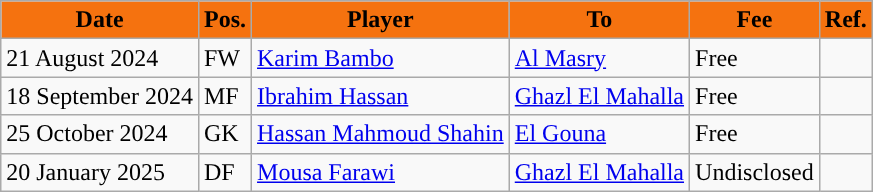<table class="wikitable plainrowheaders sortable">
<tr>
<th style="background:#f5720f; color:#000000; ">Date</th>
<th style="background:#f5720f; color:#000000; ">Pos.</th>
<th style="background:#f5720f; color:#000000; ">Player</th>
<th style="background:#f5720f; color:#000000; ">To</th>
<th style="background:#f5720f; color:#000000; ">Fee</th>
<th style="background:#f5720f; color:#000000; ">Ref.</th>
</tr>
<tr>
<td>21 August 2024</td>
<td>FW</td>
<td> <a href='#'>Karim Bambo</a></td>
<td> <a href='#'>Al Masry</a></td>
<td>Free</td>
<td></td>
</tr>
<tr>
<td>18 September 2024</td>
<td>MF</td>
<td> <a href='#'>Ibrahim Hassan</a></td>
<td> <a href='#'>Ghazl El Mahalla</a></td>
<td>Free</td>
<td></td>
</tr>
<tr>
<td>25 October 2024</td>
<td>GK</td>
<td> <a href='#'>Hassan Mahmoud Shahin</a></td>
<td> <a href='#'>El Gouna</a></td>
<td>Free</td>
<td></td>
</tr>
<tr>
<td>20 January 2025</td>
<td>DF</td>
<td> <a href='#'>Mousa Farawi</a></td>
<td> <a href='#'>Ghazl El Mahalla</a></td>
<td>Undisclosed</td>
<td></td>
</tr>
</table>
